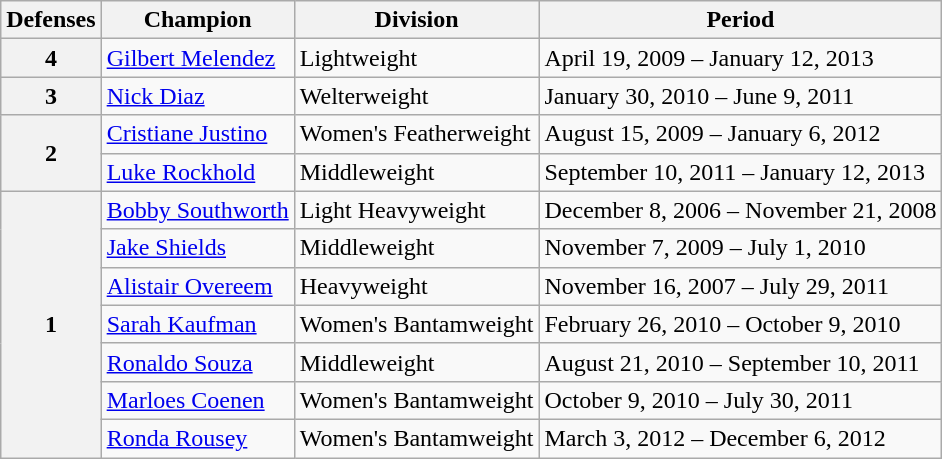<table class="wikitable">
<tr>
<th valign="top">Defenses</th>
<th valign="top">Champion</th>
<th valign="top">Division</th>
<th valign="top">Period</th>
</tr>
<tr>
<th>4</th>
<td> <a href='#'>Gilbert Melendez</a></td>
<td>Lightweight</td>
<td>April 19, 2009 – January 12, 2013</td>
</tr>
<tr>
<th>3</th>
<td> <a href='#'>Nick Diaz</a></td>
<td>Welterweight</td>
<td>January 30, 2010 – June 9, 2011</td>
</tr>
<tr>
<th rowspan=2>2</th>
<td> <a href='#'>Cristiane Justino</a></td>
<td>Women's Featherweight</td>
<td>August 15, 2009 – January 6, 2012</td>
</tr>
<tr>
<td> <a href='#'>Luke Rockhold</a></td>
<td>Middleweight</td>
<td>September 10, 2011 – January 12, 2013</td>
</tr>
<tr>
<th rowspan=7>1</th>
<td> <a href='#'>Bobby Southworth</a></td>
<td>Light Heavyweight</td>
<td>December 8, 2006 – November 21, 2008</td>
</tr>
<tr>
<td> <a href='#'>Jake Shields</a></td>
<td>Middleweight</td>
<td>November 7, 2009 – July 1, 2010</td>
</tr>
<tr>
<td> <a href='#'>Alistair Overeem</a></td>
<td>Heavyweight</td>
<td>November 16, 2007 – July 29, 2011</td>
</tr>
<tr>
<td> <a href='#'>Sarah Kaufman</a></td>
<td>Women's Bantamweight</td>
<td>February 26, 2010 – October 9, 2010</td>
</tr>
<tr>
<td> <a href='#'>Ronaldo Souza</a></td>
<td>Middleweight</td>
<td>August 21, 2010 – September 10, 2011</td>
</tr>
<tr>
<td> <a href='#'>Marloes Coenen</a></td>
<td>Women's Bantamweight</td>
<td>October 9, 2010 – July 30, 2011</td>
</tr>
<tr>
<td> <a href='#'>Ronda Rousey</a></td>
<td>Women's Bantamweight</td>
<td>March 3, 2012 – December 6, 2012</td>
</tr>
</table>
